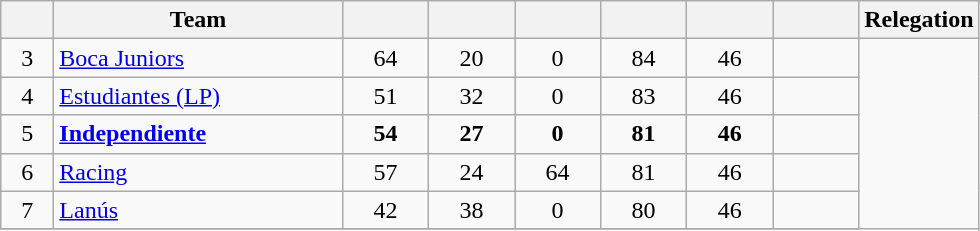<table class="wikitable" style="text-align: center;">
<tr>
<th width=28><br></th>
<th width=185>Team</th>
<th width=50></th>
<th width=50></th>
<th width=50></th>
<th width=50></th>
<th width=50></th>
<th width=50><br></th>
<th>Relegation</th>
</tr>
<tr>
<td>3</td>
<td align="left"><a href='#'>Boca Juniors</a></td>
<td>64</td>
<td>20</td>
<td>0</td>
<td>84</td>
<td>46</td>
<td></td>
</tr>
<tr>
<td>4</td>
<td align="left"><a href='#'>Estudiantes (LP)</a></td>
<td>51</td>
<td>32</td>
<td>0</td>
<td>83</td>
<td>46</td>
<td></td>
</tr>
<tr>
<td>5</td>
<td align="left"><strong><a href='#'>Independiente</a></strong></td>
<td><strong>54</strong></td>
<td><strong>27</strong></td>
<td><strong>0</strong></td>
<td><strong>81</strong></td>
<td><strong>46</strong></td>
<td><strong></strong></td>
</tr>
<tr>
<td>6</td>
<td align="left"><a href='#'>Racing</a></td>
<td>57</td>
<td>24</td>
<td>64</td>
<td>81</td>
<td>46</td>
<td></td>
</tr>
<tr>
<td>7</td>
<td align="left"><a href='#'>Lanús</a></td>
<td>42</td>
<td>38</td>
<td>0</td>
<td>80</td>
<td>46</td>
<td></td>
</tr>
<tr>
</tr>
</table>
